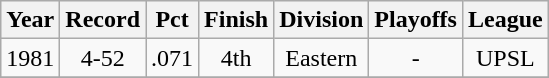<table class="wikitable">
<tr style="background: #F2F2F2;">
<th>Year</th>
<th>Record</th>
<th>Pct</th>
<th>Finish</th>
<th>Division</th>
<th>Playoffs</th>
<th>League</th>
</tr>
<tr align=center>
<td>1981</td>
<td>4-52</td>
<td>.071</td>
<td>4th</td>
<td>Eastern</td>
<td>-</td>
<td>UPSL</td>
</tr>
<tr align=center>
</tr>
</table>
